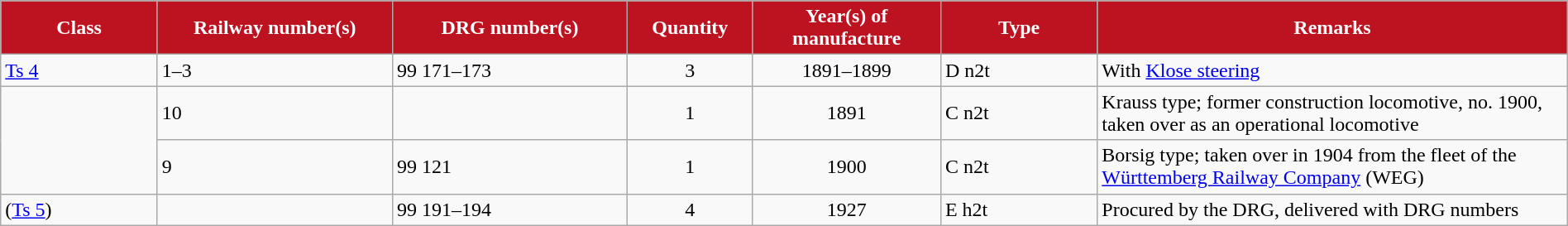<table class="wikitable"  width="100%">
<tr>
<th style="color:#ffffff; background:#bd1220" width="10%">Class</th>
<th style="color:#ffffff; background:#bd1220" width="15%">Railway number(s)</th>
<th style="color:#ffffff; background:#bd1220" width="15%">DRG number(s)</th>
<th style="color:#ffffff; background:#bd1220" width="8%">Quantity</th>
<th style="color:#ffffff; background:#bd1220" width="12%">Year(s) of manufacture</th>
<th style="color:#ffffff; background:#bd1220" width="10%">Type</th>
<th style="color:#ffffff; background:#bd1220" width="30%">Remarks</th>
</tr>
<tr>
<td><a href='#'>Ts 4</a></td>
<td>1–3</td>
<td>99 171–173</td>
<td align="center">3</td>
<td align="center">1891–1899</td>
<td>D n2t</td>
<td>With <a href='#'>Klose steering</a></td>
</tr>
<tr>
<td rowspan="2"></td>
<td>10</td>
<td></td>
<td align="center">1</td>
<td align="center">1891</td>
<td>C n2t</td>
<td>Krauss type; former construction locomotive, no. 1900, taken over as an operational locomotive</td>
</tr>
<tr>
<td>9</td>
<td>99 121</td>
<td align="center">1</td>
<td align="center">1900</td>
<td>C n2t</td>
<td>Borsig type; taken over in 1904 from the fleet of the  <a href='#'>Württemberg Railway Company</a> (WEG)</td>
</tr>
<tr>
<td>(<a href='#'>Ts 5</a>)</td>
<td></td>
<td>99 191–194</td>
<td align="center">4</td>
<td align="center">1927</td>
<td>E h2t</td>
<td>Procured by the DRG, delivered with DRG numbers</td>
</tr>
</table>
